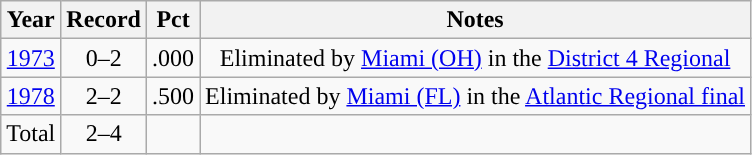<table class="wikitable sortable" style="text-align:center">
<tr>
<th>Year</th>
<th>Record</th>
<th>Pct</th>
<th>Notes</th>
</tr>
<tr>
<td><a href='#'>1973</a></td>
<td>0–2</td>
<td>.000</td>
<td>Eliminated by <a href='#'>Miami (OH)</a> in the <a href='#'>District 4 Regional</a></td>
</tr>
<tr>
<td><a href='#'>1978</a></td>
<td>2–2</td>
<td>.500</td>
<td>Eliminated by <a href='#'>Miami (FL)</a> in the <a href='#'>Atlantic Regional final</a></td>
</tr>
<tr>
<td>Total</td>
<td>2–4</td>
<td></td>
<td></td>
</tr>
</table>
